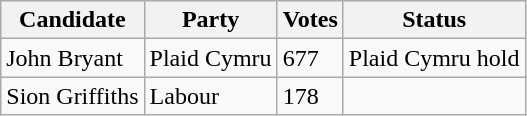<table class="wikitable sortable">
<tr>
<th>Candidate</th>
<th>Party</th>
<th>Votes</th>
<th>Status</th>
</tr>
<tr>
<td>John Bryant</td>
<td>Plaid Cymru</td>
<td>677</td>
<td>Plaid Cymru hold</td>
</tr>
<tr>
<td>Sion Griffiths</td>
<td>Labour</td>
<td>178</td>
<td></td>
</tr>
</table>
